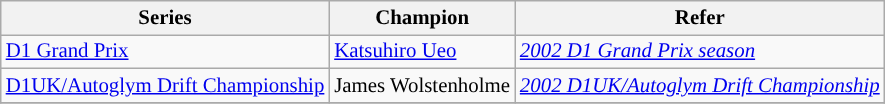<table class="wikitable" style="font-size:87%;">
<tr>
<th>Series</th>
<th>Champion</th>
<th>Refer</th>
</tr>
<tr>
<td><a href='#'>D1 Grand Prix</a></td>
<td> <a href='#'>Katsuhiro Ueo</a></td>
<td><em><a href='#'>2002 D1 Grand Prix season</a></em></td>
</tr>
<tr>
<td><a href='#'>D1UK/Autoglym Drift Championship</a></td>
<td> James Wolstenholme</td>
<td><em><a href='#'>2002 D1UK/Autoglym Drift Championship</a></em></td>
</tr>
<tr>
</tr>
</table>
